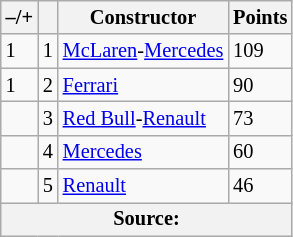<table class="wikitable" style="font-size: 85%;">
<tr>
<th scope="col">–/+</th>
<th scope="col"></th>
<th scope="col">Constructor</th>
<th scope="col">Points</th>
</tr>
<tr>
<td> 1</td>
<td align="center">1</td>
<td> <a href='#'>McLaren</a>-<a href='#'>Mercedes</a></td>
<td>109</td>
</tr>
<tr>
<td> 1</td>
<td align="center">2</td>
<td> <a href='#'>Ferrari</a></td>
<td>90</td>
</tr>
<tr>
<td></td>
<td align="center">3</td>
<td> <a href='#'>Red Bull</a>-<a href='#'>Renault</a></td>
<td>73</td>
</tr>
<tr>
<td></td>
<td align="center">4</td>
<td> <a href='#'>Mercedes</a></td>
<td>60</td>
</tr>
<tr>
<td></td>
<td align="center">5</td>
<td> <a href='#'>Renault</a></td>
<td>46</td>
</tr>
<tr>
<th colspan=4>Source:</th>
</tr>
</table>
